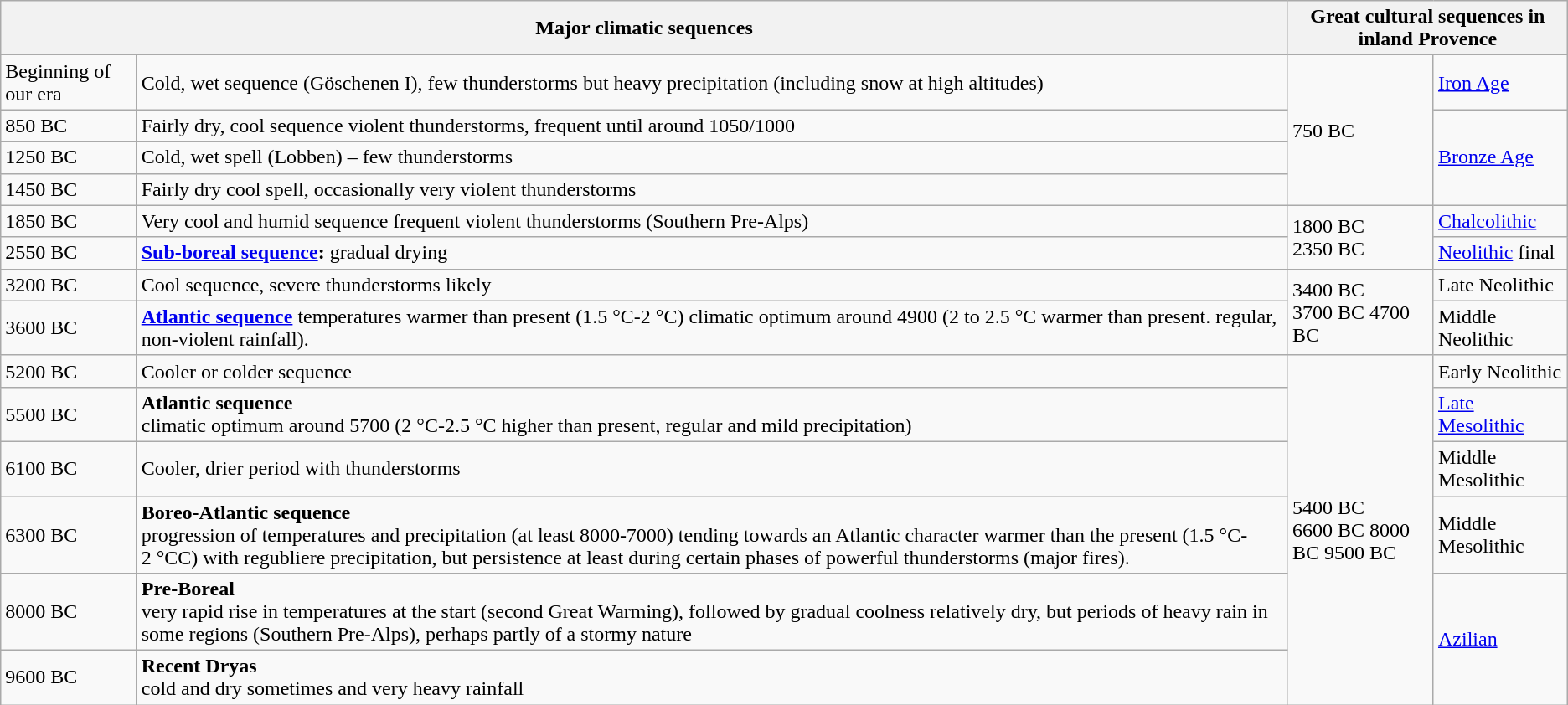<table class="wikitable">
<tr>
<th colspan="2"><strong>Major climatic sequences</strong></th>
<th colspan="2"><strong>Great cultural sequences in inland Provence</strong></th>
</tr>
<tr>
<td>Beginning of our era</td>
<td>Cold, wet sequence (Göschenen I), few thunderstorms but heavy precipitation (including snow at high altitudes)</td>
<td rowspan="4">750 BC</td>
<td><a href='#'>Iron Age</a></td>
</tr>
<tr>
<td>850 BC</td>
<td>Fairly dry, cool sequence violent thunderstorms, frequent until around 1050/1000</td>
<td rowspan="3"><a href='#'>Bronze Age</a></td>
</tr>
<tr>
<td>1250 BC</td>
<td>Cold, wet spell (Lobben) – few thunderstorms</td>
</tr>
<tr>
<td>1450 BC</td>
<td>Fairly dry cool spell, occasionally very violent thunderstorms</td>
</tr>
<tr>
<td>1850 BC</td>
<td>Very cool and humid sequence frequent violent thunderstorms (Southern Pre-Alps)</td>
<td rowspan="2">1800 BC<br>2350 BC</td>
<td><a href='#'>Chalcolithic</a></td>
</tr>
<tr>
<td>2550 BC</td>
<td><strong><a href='#'>Sub-boreal sequence</a>:</strong> gradual drying</td>
<td><a href='#'>Neolithic</a> final</td>
</tr>
<tr>
<td>3200 BC</td>
<td>Cool sequence, severe thunderstorms likely</td>
<td rowspan="2">3400 BC<br>3700 BC
4700 BC</td>
<td>Late Neolithic</td>
</tr>
<tr>
<td>3600 BC</td>
<td><strong><a href='#'>Atlantic sequence</a></strong>                                                                                             temperatures warmer than present (1.5 °C-2 °C) climatic optimum around 4900 (2 to 2.5 °C warmer than present. regular, non-violent rainfall).</td>
<td>Middle Neolithic</td>
</tr>
<tr>
<td>5200 BC</td>
<td>Cooler or colder sequence</td>
<td rowspan="6">5400 BC<br>6600 BC
8000 BC
9500 BC</td>
<td>Early Neolithic</td>
</tr>
<tr>
<td>5500 BC</td>
<td><strong>Atlantic sequence</strong><br>climatic optimum around 5700 (2 °C-2.5 °C higher than present, regular and mild precipitation)</td>
<td><a href='#'>Late Mesolithic</a></td>
</tr>
<tr>
<td>6100 BC</td>
<td>Cooler, drier period with thunderstorms</td>
<td>Middle Mesolithic</td>
</tr>
<tr>
<td>6300 BC</td>
<td><strong>Boreo-Atlantic sequence</strong><br>progression of temperatures and precipitation (at least 8000-7000) tending towards an Atlantic character warmer than the present (1.5 °C-2 °CC) with regubliere precipitation, but persistence at least during certain phases of powerful thunderstorms (major fires).</td>
<td>Middle Mesolithic</td>
</tr>
<tr>
<td>8000 BC</td>
<td><strong>Pre-Boreal</strong><br>very rapid rise in temperatures at the start (second Great Warming), followed by gradual coolness relatively dry, but periods of heavy rain in some regions (Southern Pre-Alps), perhaps partly of a stormy nature</td>
<td rowspan="2"><a href='#'>Azilian</a></td>
</tr>
<tr>
<td>9600 BC</td>
<td><strong>Recent Dryas</strong><br>cold and dry sometimes and very heavy rainfall</td>
</tr>
</table>
